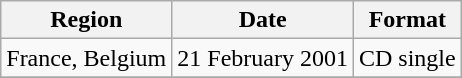<table class="wikitable">
<tr>
<th>Region</th>
<th>Date</th>
<th>Format</th>
</tr>
<tr>
<td>France, Belgium</td>
<td>21 February 2001</td>
<td>CD single</td>
</tr>
<tr>
</tr>
</table>
